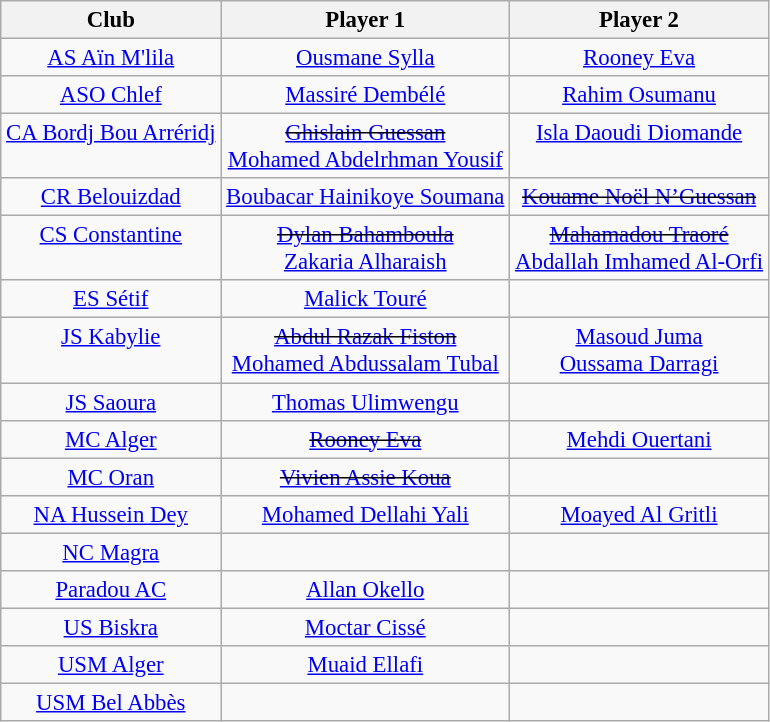<table class="wikitable plainrowheaders sortable" style="text-align:center;font-size:95%">
<tr>
<th>Club</th>
<th>Player 1</th>
<th>Player 2</th>
</tr>
<tr style="vertical-align:top;">
<td><a href='#'>AS Aïn M'lila</a></td>
<td> <a href='#'>Ousmane Sylla</a></td>
<td> <a href='#'>Rooney Eva</a></td>
</tr>
<tr style="vertical-align:top;">
<td><a href='#'>ASO Chlef</a></td>
<td> <a href='#'>Massiré Dembélé</a></td>
<td> <a href='#'>Rahim Osumanu</a></td>
</tr>
<tr style="vertical-align:top;">
<td><a href='#'>CA Bordj Bou Arréridj</a></td>
<td> <s><a href='#'>Ghislain Guessan</a></s><br> <a href='#'>Mohamed Abdelrhman Yousif</a></td>
<td> <a href='#'>Isla Daoudi Diomande</a></td>
</tr>
<tr style="vertical-align:top;">
<td><a href='#'>CR Belouizdad</a></td>
<td> <a href='#'>Boubacar Hainikoye Soumana</a></td>
<td> <s><a href='#'>Kouame Noël N’Guessan</a></s></td>
</tr>
<tr style="vertical-align:top;">
<td><a href='#'>CS Constantine</a></td>
<td> <s><a href='#'>Dylan Bahamboula</a></s><br> <a href='#'>Zakaria Alharaish</a></td>
<td> <s><a href='#'>Mahamadou Traoré</a></s><br> <a href='#'>Abdallah Imhamed Al-Orfi</a></td>
</tr>
<tr style="vertical-align:top;">
<td><a href='#'>ES Sétif</a></td>
<td> <a href='#'>Malick Touré</a></td>
<td></td>
</tr>
<tr style="vertical-align:top;">
<td><a href='#'>JS Kabylie</a></td>
<td> <s><a href='#'>Abdul Razak Fiston</a></s><br> <a href='#'>Mohamed Abdussalam Tubal</a></td>
<td> <a href='#'>Masoud Juma</a><br> <a href='#'>Oussama Darragi</a></td>
</tr>
<tr style="vertical-align:top;">
<td><a href='#'>JS Saoura</a></td>
<td> <a href='#'>Thomas Ulimwengu</a></td>
<td></td>
</tr>
<tr style="vertical-align:top;">
<td><a href='#'>MC Alger</a></td>
<td> <s><a href='#'>Rooney Eva</a></s></td>
<td> <a href='#'>Mehdi Ouertani</a></td>
</tr>
<tr style="vertical-align:top;">
<td><a href='#'>MC Oran</a></td>
<td> <s><a href='#'>Vivien Assie Koua</a></s></td>
<td></td>
</tr>
<tr style="vertical-align:top;">
<td><a href='#'>NA Hussein Dey</a></td>
<td> <a href='#'>Mohamed Dellahi Yali</a></td>
<td> <a href='#'>Moayed Al Gritli</a></td>
</tr>
<tr style="vertical-align:top;">
<td><a href='#'>NC Magra</a></td>
<td></td>
<td></td>
</tr>
<tr style="vertical-align:top;">
<td><a href='#'>Paradou AC</a></td>
<td> <a href='#'>Allan Okello</a></td>
<td></td>
</tr>
<tr style="vertical-align:top;">
<td><a href='#'>US Biskra</a></td>
<td> <a href='#'>Moctar Cissé</a></td>
<td></td>
</tr>
<tr style="vertical-align:top;">
<td><a href='#'>USM Alger</a></td>
<td> <a href='#'>Muaid Ellafi</a></td>
<td></td>
</tr>
<tr style="vertical-align:top;">
<td><a href='#'>USM Bel Abbès</a></td>
<td></td>
<td></td>
</tr>
</table>
